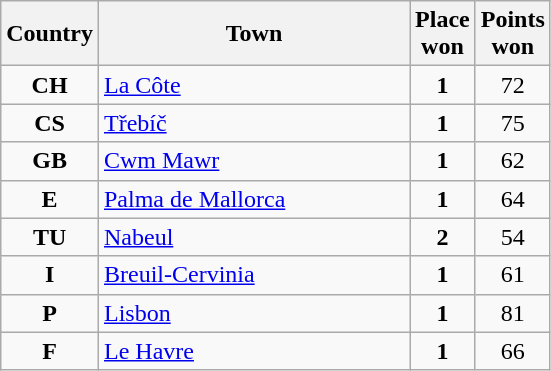<table class="wikitable" style="text-align;">
<tr>
<th width="25">Country</th>
<th width="200">Town</th>
<th width="25">Place won</th>
<th width="25">Points won</th>
</tr>
<tr>
<td align="center"><strong>CH</strong></td>
<td align="left"><a href='#'>La Côte</a></td>
<td align="center"><strong>1</strong></td>
<td align="center">72</td>
</tr>
<tr>
<td align="center"><strong>CS</strong></td>
<td align="left"><a href='#'>Třebíč</a></td>
<td align="center"><strong>1</strong></td>
<td align="center">75</td>
</tr>
<tr>
<td align="center"><strong>GB</strong></td>
<td align="left"><a href='#'>Cwm Mawr</a></td>
<td align="center"><strong>1</strong></td>
<td align="center">62</td>
</tr>
<tr>
<td align="center"><strong>E</strong></td>
<td align="left"><a href='#'>Palma de Mallorca</a></td>
<td align="center"><strong>1</strong></td>
<td align="center">64</td>
</tr>
<tr>
<td align="center"><strong>TU</strong></td>
<td align="left"><a href='#'>Nabeul</a></td>
<td align="center"><strong>2</strong></td>
<td align="center">54</td>
</tr>
<tr>
<td align="center"><strong>I</strong></td>
<td align="left"><a href='#'>Breuil-Cervinia</a></td>
<td align="center"><strong>1</strong></td>
<td align="center">61</td>
</tr>
<tr>
<td align="center"><strong>P</strong></td>
<td align="left"><a href='#'>Lisbon</a></td>
<td align="center"><strong>1</strong></td>
<td align="center">81</td>
</tr>
<tr>
<td align="center"><strong>F</strong></td>
<td align="left"><a href='#'>Le Havre</a></td>
<td align="center"><strong>1</strong></td>
<td align="center">66</td>
</tr>
</table>
